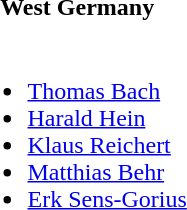<table>
<tr>
<th>West Germany</th>
</tr>
<tr>
<td><br><ul><li><a href='#'>Thomas Bach</a></li><li><a href='#'>Harald Hein</a></li><li><a href='#'>Klaus Reichert</a></li><li><a href='#'>Matthias Behr</a></li><li><a href='#'>Erk Sens-Gorius</a></li></ul></td>
</tr>
</table>
